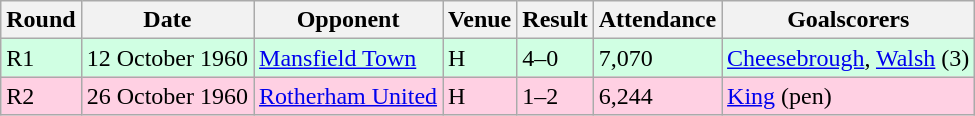<table class="wikitable">
<tr>
<th>Round</th>
<th>Date</th>
<th>Opponent</th>
<th>Venue</th>
<th>Result</th>
<th>Attendance</th>
<th>Goalscorers</th>
</tr>
<tr style="background:#d0ffe3;">
<td>R1</td>
<td>12 October 1960</td>
<td><a href='#'>Mansfield Town</a></td>
<td>H</td>
<td>4–0</td>
<td>7,070</td>
<td><a href='#'>Cheesebrough</a>, <a href='#'>Walsh</a> (3)</td>
</tr>
<tr style="background:#ffd0e3;">
<td>R2</td>
<td>26 October 1960</td>
<td><a href='#'>Rotherham United</a></td>
<td>H</td>
<td>1–2</td>
<td>6,244</td>
<td><a href='#'>King</a> (pen)</td>
</tr>
</table>
